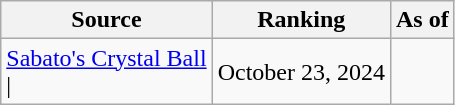<table class="wikitable" style="text-align:center">
<tr>
<th>Source</th>
<th>Ranking</th>
<th>As of</th>
</tr>
<tr>
<td align=left><a href='#'>Sabato's Crystal Ball</a><br>| </td>
<td>October 23, 2024</td>
</tr>
</table>
